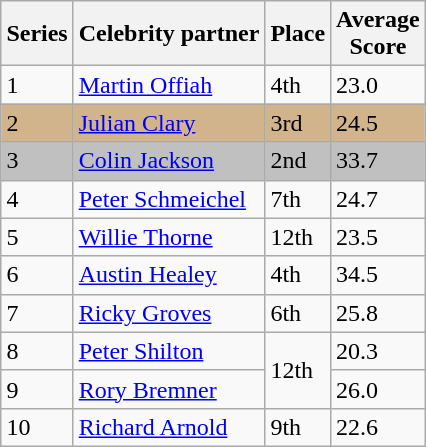<table class="wikitable sortable" style="margin:auto;">
<tr>
<th>Series</th>
<th>Celebrity partner</th>
<th>Place</th>
<th>Average<br>Score</th>
</tr>
<tr>
<td>1</td>
<td><a href='#'>Martin Offiah</a></td>
<td>4th</td>
<td>23.0</td>
</tr>
<tr style="background:tan;">
<td>2</td>
<td><a href='#'>Julian Clary</a></td>
<td>3rd</td>
<td>24.5</td>
</tr>
<tr style="background:silver;">
<td>3</td>
<td><a href='#'>Colin Jackson</a></td>
<td>2nd</td>
<td>33.7</td>
</tr>
<tr>
<td>4</td>
<td><a href='#'>Peter Schmeichel</a></td>
<td>7th</td>
<td>24.7</td>
</tr>
<tr>
<td>5</td>
<td><a href='#'>Willie Thorne</a></td>
<td>12th</td>
<td>23.5</td>
</tr>
<tr>
<td>6</td>
<td><a href='#'>Austin Healey</a></td>
<td>4th</td>
<td>34.5</td>
</tr>
<tr>
<td>7</td>
<td><a href='#'>Ricky Groves</a></td>
<td>6th</td>
<td>25.8</td>
</tr>
<tr>
<td>8</td>
<td><a href='#'>Peter Shilton</a></td>
<td rowspan="2">12th</td>
<td>20.3</td>
</tr>
<tr>
<td>9</td>
<td><a href='#'>Rory Bremner</a></td>
<td>26.0</td>
</tr>
<tr>
<td>10</td>
<td><a href='#'>Richard Arnold</a></td>
<td>9th</td>
<td>22.6</td>
</tr>
</table>
